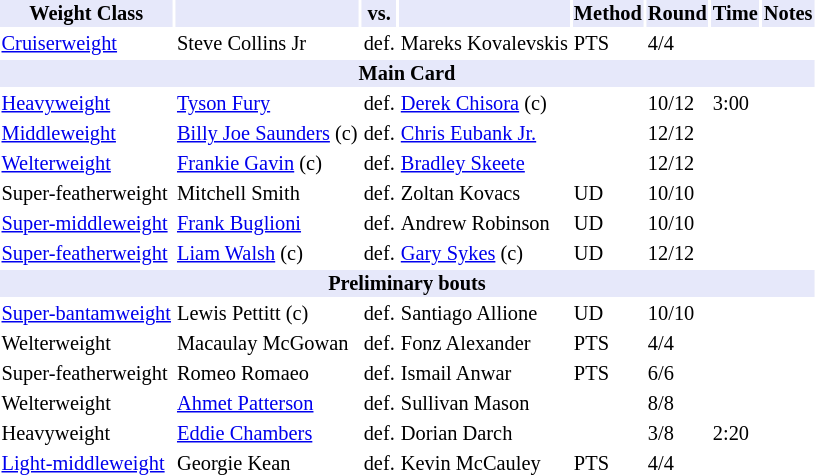<table class="toccolours" style="font-size: 85%;">
<tr>
<th style="background:#e6e8fa; color:#000; text-align:center;">Weight Class</th>
<th style="background:#e6e8fa; color:#000; text-align:center;"></th>
<th style="background:#e6e8fa; color:#000; text-align:center;">vs.</th>
<th style="background:#e6e8fa; color:#000; text-align:center;"></th>
<th style="background:#e6e8fa; color:#000; text-align:center;">Method</th>
<th style="background:#e6e8fa; color:#000; text-align:center;">Round</th>
<th style="background:#e6e8fa; color:#000; text-align:center;">Time</th>
<th style="background:#e6e8fa; color:#000; text-align:center;">Notes</th>
</tr>
<tr>
<td><a href='#'>Cruiserweight</a></td>
<td>Steve Collins Jr</td>
<td>def.</td>
<td>Mareks Kovalevskis</td>
<td>PTS</td>
<td>4/4</td>
<td></td>
<td></td>
</tr>
<tr>
<th colspan="8" style="background-color: #e6e8fa;">Main Card</th>
</tr>
<tr>
<td><a href='#'>Heavyweight</a></td>
<td><a href='#'>Tyson Fury</a></td>
<td>def.</td>
<td><a href='#'>Derek Chisora</a> (c)</td>
<td></td>
<td>10/12</td>
<td>3:00</td>
<td></td>
</tr>
<tr>
<td><a href='#'>Middleweight</a></td>
<td><a href='#'>Billy Joe Saunders</a> (c)</td>
<td>def.</td>
<td><a href='#'>Chris Eubank Jr.</a></td>
<td></td>
<td>12/12</td>
<td></td>
<td></td>
</tr>
<tr>
<td><a href='#'>Welterweight</a></td>
<td><a href='#'>Frankie Gavin</a> (c)</td>
<td>def.</td>
<td><a href='#'>Bradley Skeete</a></td>
<td></td>
<td>12/12</td>
<td></td>
<td></td>
</tr>
<tr>
<td>Super-featherweight</td>
<td>Mitchell Smith</td>
<td>def.</td>
<td>Zoltan Kovacs</td>
<td>UD</td>
<td>10/10</td>
<td></td>
<td></td>
</tr>
<tr>
<td><a href='#'>Super-middleweight</a></td>
<td><a href='#'>Frank Buglioni</a></td>
<td>def.</td>
<td>Andrew Robinson</td>
<td>UD</td>
<td>10/10</td>
<td></td>
<td></td>
</tr>
<tr>
<td><a href='#'>Super-featherweight</a></td>
<td><a href='#'>Liam Walsh</a> (c)</td>
<td>def.</td>
<td><a href='#'>Gary Sykes</a> (c)</td>
<td>UD</td>
<td>12/12</td>
<td></td>
<td></td>
</tr>
<tr>
<th colspan="8" style="background-color: #e6e8fa;">Preliminary bouts</th>
</tr>
<tr>
<td><a href='#'>Super-bantamweight</a></td>
<td>Lewis Pettitt (c)</td>
<td>def.</td>
<td>Santiago Allione</td>
<td>UD</td>
<td>10/10</td>
<td></td>
<td></td>
</tr>
<tr>
<td>Welterweight</td>
<td>Macaulay McGowan</td>
<td>def.</td>
<td>Fonz Alexander</td>
<td>PTS</td>
<td>4/4</td>
<td></td>
<td></td>
</tr>
<tr>
<td>Super-featherweight</td>
<td>Romeo Romaeo</td>
<td>def.</td>
<td>Ismail Anwar</td>
<td>PTS</td>
<td>6/6</td>
<td></td>
<td></td>
</tr>
<tr>
<td>Welterweight</td>
<td><a href='#'>Ahmet Patterson</a></td>
<td>def.</td>
<td>Sullivan Mason</td>
<td></td>
<td>8/8</td>
<td></td>
<td></td>
</tr>
<tr>
<td>Heavyweight</td>
<td><a href='#'>Eddie Chambers</a></td>
<td>def.</td>
<td>Dorian Darch</td>
<td></td>
<td>3/8</td>
<td>2:20</td>
<td></td>
<td></td>
</tr>
<tr>
<td><a href='#'>Light-middleweight</a></td>
<td>Georgie Kean</td>
<td>def.</td>
<td>Kevin McCauley</td>
<td>PTS</td>
<td>4/4</td>
<td></td>
<td></td>
</tr>
</table>
